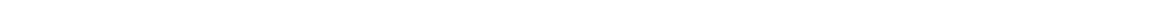<table style="width:88%; text-align:center;">
<tr style="color:white;">
<td style="background:"><strong>1</strong></td>
<td style="background:"><strong>76</strong></td>
<td style="background:"><strong>22</strong></td>
</tr>
</table>
